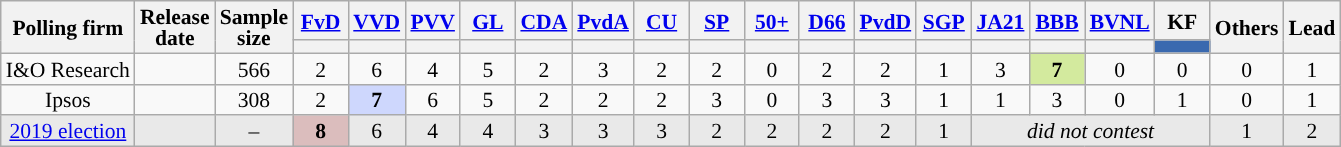<table class="wikitable sortable tpl-blanktable" style="text-align:center;font-size:90%;line-height:14px;">
<tr>
<th rowspan="2">Polling firm</th>
<th rowspan="2">Release<br>date</th>
<th rowspan="2">Sample<br>size</th>
<th class="unsortable" style="width:30px;"><a href='#'>FvD</a></th>
<th class="unsortable" style="width:30px;"><a href='#'>VVD</a></th>
<th class="unsortable" style="width:30px;"><a href='#'>PVV</a></th>
<th class="unsortable" style="width:30px;"><a href='#'>GL</a></th>
<th class="unsortable" style="width:30px;"><a href='#'>CDA</a></th>
<th class="unsortable" style="width:30px;"><a href='#'>PvdA</a></th>
<th class="unsortable" style="width:30px;"><a href='#'>CU</a></th>
<th class="unsortable" style="width:30px;"><a href='#'>SP</a></th>
<th class="unsortable" style="width:30px;"><a href='#'>50+</a></th>
<th class="unsortable" style="width:30px;"><a href='#'>D66</a></th>
<th class="unsortable" style="width:30px;"><a href='#'>PvdD</a></th>
<th class="unsortable" style="width:30px;"><a href='#'>SGP</a></th>
<th class="unsortable" style="width:30px;"><a href='#'>JA21</a></th>
<th class="unsortable" style="width:30px;"><a href='#'>BBB</a></th>
<th class="unsortable" style="width:30px;"><a href='#'>BVNL</a></th>
<th class="unsortable" style="width:30px;">KF </th>
<th class="unsortable" style="width:30px;" rowspan="2">Others</th>
<th rowspan="2">Lead</th>
</tr>
<tr>
<th data-sort-type="number" style="background:"></th>
<th data-sort-type="number" style="background:"></th>
<th data-sort-type="number" style="background:"></th>
<th data-sort-type="number" style="background:"></th>
<th data-sort-type="number" style="background:"></th>
<th data-sort-type="number" style="background:"></th>
<th data-sort-type="number" style="background:"></th>
<th data-sort-type="number" style="background:"></th>
<th data-sort-type="number" style="background:"></th>
<th data-sort-type="number" style="background:"></th>
<th data-sort-type="number" style="background:"></th>
<th data-sort-type="number" style="background:"></th>
<th data-sort-type="number" style="background:"></th>
<th data-sort-type="number" style="background:"></th>
<th data-sort-type="number" style="background:"></th>
<th data-sort-type="number" style="background:#3A69AF;"></th>
</tr>
<tr>
<td>I&O Research</td>
<td></td>
<td>566</td>
<td>2</td>
<td>6</td>
<td>4</td>
<td>5</td>
<td>2</td>
<td>3</td>
<td>2</td>
<td>2</td>
<td>0</td>
<td>2</td>
<td>2</td>
<td>1</td>
<td>3</td>
<td style="background:#d3ea9e;"><strong>7</strong></td>
<td>0</td>
<td>0</td>
<td>0</td>
<td style="background:">1</td>
</tr>
<tr>
<td>Ipsos</td>
<td></td>
<td>308</td>
<td>2</td>
<td style="background:#CED7FD;"><strong>7</strong></td>
<td>6</td>
<td>5</td>
<td>2</td>
<td>2</td>
<td>2</td>
<td>3</td>
<td>0</td>
<td>3</td>
<td>3</td>
<td>1</td>
<td>1</td>
<td>3</td>
<td>0</td>
<td>1</td>
<td>0</td>
<td style="background:">1</td>
</tr>
<tr style="background:#E9E9E9;">
<td><a href='#'>2019 election</a></td>
<td></td>
<td>–</td>
<td style="background:#DBBDBD;"><strong>8</strong></td>
<td>6</td>
<td>4</td>
<td>4</td>
<td>3</td>
<td>3</td>
<td>3</td>
<td>2</td>
<td>2</td>
<td>2</td>
<td>2</td>
<td>1</td>
<td colspan=4><em>did not contest</em></td>
<td>1</td>
<td style="background:">2</td>
</tr>
</table>
